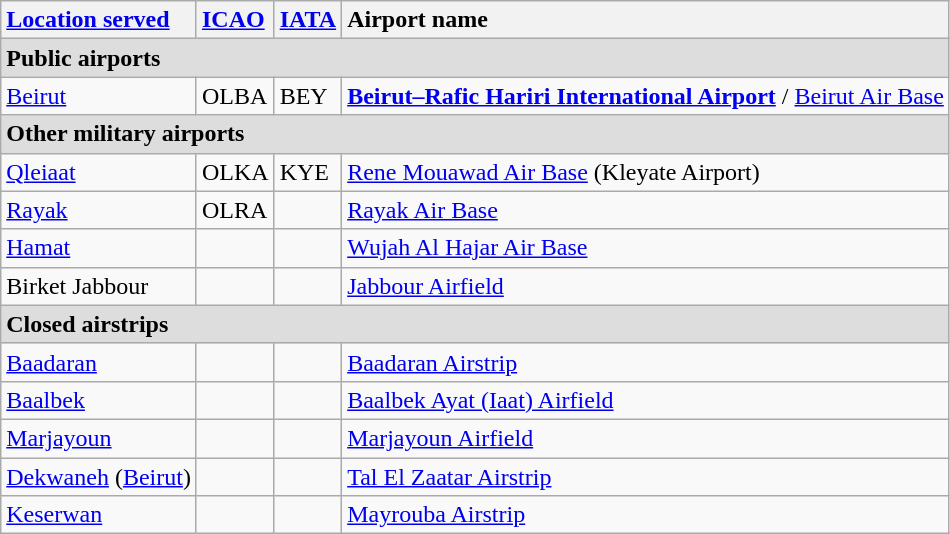<table class="wikitable sortable">
<tr valign="baseline">
<th style="text-align:left;"><a href='#'>Location served</a></th>
<th style="text-align:left;"><a href='#'>ICAO</a></th>
<th style="text-align:left;"><a href='#'>IATA</a></th>
<th style="text-align:left;">Airport name</th>
</tr>
<tr class="sortbottom">
<th colspan="4" style="text-align:left; background:#DDDDDD;">Public airports</th>
</tr>
<tr valign=top>
<td><a href='#'>Beirut</a></td>
<td>OLBA</td>
<td>BEY</td>
<td><strong><a href='#'>Beirut–Rafic Hariri International Airport</a></strong> / <a href='#'>Beirut Air Base</a></td>
</tr>
<tr class="sortbottom">
<th colspan="4" style="text-align:left; background:#DDDDDD;">Other military airports</th>
</tr>
<tr valign=top>
<td><a href='#'>Qleiaat</a></td>
<td>OLKA</td>
<td>KYE</td>
<td><a href='#'>Rene Mouawad Air Base</a> (Kleyate Airport)</td>
</tr>
<tr valign=top>
<td><a href='#'>Rayak</a></td>
<td>OLRA</td>
<td></td>
<td><a href='#'>Rayak Air Base</a></td>
</tr>
<tr valign=top>
<td><a href='#'>Hamat</a></td>
<td></td>
<td></td>
<td><a href='#'>Wujah Al Hajar Air Base</a></td>
</tr>
<tr baling=top>
<td>Birket Jabbour</td>
<td></td>
<td></td>
<td><a href='#'>Jabbour Airfield</a></td>
</tr>
<tr class="sortbottom">
<th colspan="4" style="text-align:left; background:#DDDDDD;">Closed airstrips</th>
</tr>
<tr valign=top>
<td><a href='#'>Baadaran</a></td>
<td></td>
<td></td>
<td><a href='#'>Baadaran Airstrip</a></td>
</tr>
<tr>
<td><a href='#'>Baalbek</a></td>
<td></td>
<td></td>
<td><a href='#'>Baalbek Ayat (Iaat) Airfield</a></td>
</tr>
<tr>
<td><a href='#'>Marjayoun</a></td>
<td></td>
<td></td>
<td><a href='#'>Marjayoun Airfield</a></td>
</tr>
<tr>
<td><a href='#'>Dekwaneh</a> (<a href='#'>Beirut</a>)</td>
<td></td>
<td></td>
<td><a href='#'>Tal El Zaatar Airstrip</a></td>
</tr>
<tr>
<td><a href='#'>Keserwan</a></td>
<td></td>
<td></td>
<td><a href='#'>Mayrouba Airstrip</a></td>
</tr>
</table>
